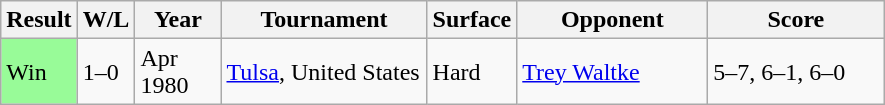<table class="sortable wikitable">
<tr>
<th>Result</th>
<th class="unsortable">W/L</th>
<th style="width:50px">Year</th>
<th style="width:130px">Tournament</th>
<th style="width:50px">Surface</th>
<th style="width:120px">Opponent</th>
<th style="width:110px" class="unsortable">Score</th>
</tr>
<tr>
<td style="background:#98fb98;">Win</td>
<td>1–0</td>
<td>Apr 1980</td>
<td><a href='#'>Tulsa</a>, United States</td>
<td>Hard</td>
<td> <a href='#'>Trey Waltke</a></td>
<td>5–7, 6–1, 6–0</td>
</tr>
</table>
